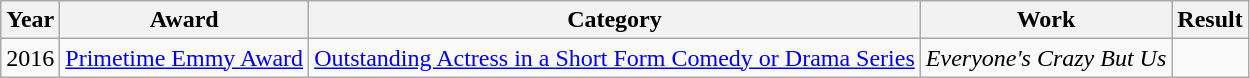<table class="wikitable">
<tr>
<th>Year</th>
<th>Award</th>
<th>Category</th>
<th>Work</th>
<th>Result</th>
</tr>
<tr>
<td>2016</td>
<td><a href='#'>Primetime Emmy Award</a></td>
<td><a href='#'>Outstanding Actress in a Short Form Comedy or Drama Series</a></td>
<td><em>Everyone's Crazy But Us</em></td>
<td></td>
</tr>
</table>
